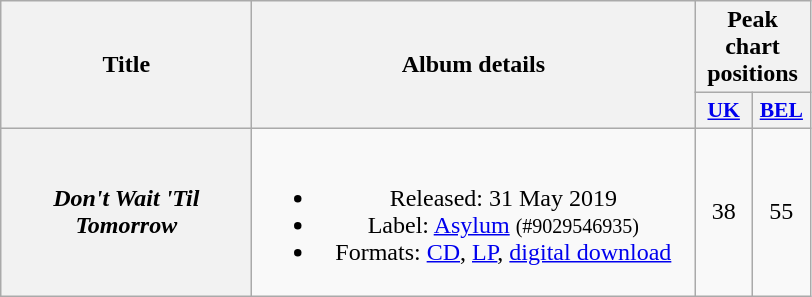<table class="wikitable plainrowheaders" style="text-align:center;">
<tr>
<th scope="col" rowspan="2" style="width:10em;">Title</th>
<th scope="col" rowspan="2" style="width:18em;">Album details</th>
<th scope="col" colspan="2">Peak chart positions</th>
</tr>
<tr>
<th scope="col" style="width:2.2em;font-size:90%;"><a href='#'>UK</a><br></th>
<th scope="col" style="width:2.2em;font-size:90%;"><a href='#'>BEL</a><br></th>
</tr>
<tr>
<th scope="row"><em>Don't Wait 'Til Tomorrow</em></th>
<td><br><ul><li>Released: 31 May 2019</li><li>Label: <a href='#'>Asylum</a> <small>(#9029546935)</small></li><li>Formats: <a href='#'>CD</a>, <a href='#'>LP</a>, <a href='#'>digital download</a></li></ul></td>
<td>38</td>
<td>55</td>
</tr>
</table>
